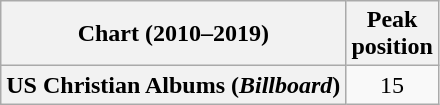<table class="wikitable sortable plainrowheaders" style="text-align:center">
<tr>
<th scope="col">Chart (2010–2019)</th>
<th scope="col">Peak<br>position</th>
</tr>
<tr>
<th scope="row">US Christian Albums (<em>Billboard</em>)</th>
<td>15</td>
</tr>
</table>
